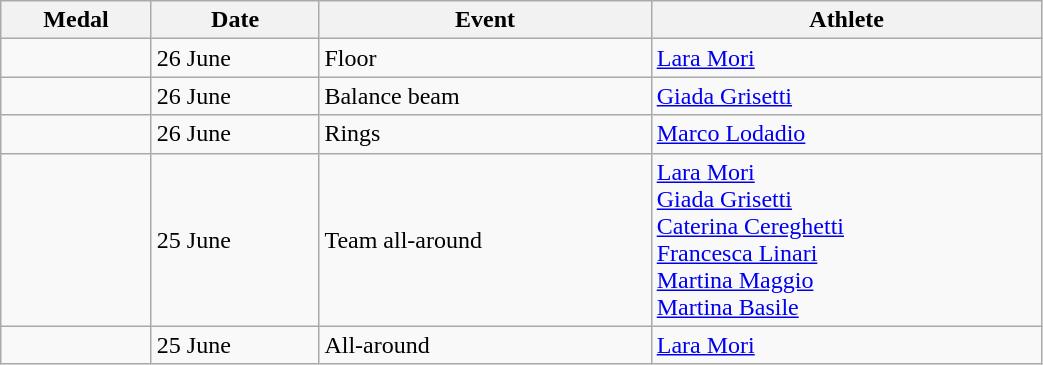<table class="wikitable sortable" width=55% style="font-size:100%; text-align:left;">
<tr>
<th>Medal</th>
<th>Date</th>
<th>Event</th>
<th>Athlete</th>
</tr>
<tr>
<td></td>
<td>26 June</td>
<td>Floor</td>
<td><a href='#'>Lara Mori</a></td>
</tr>
<tr>
<td></td>
<td>26 June</td>
<td>Balance beam</td>
<td><a href='#'>Giada Grisetti</a></td>
</tr>
<tr>
<td></td>
<td>26 June</td>
<td>Rings</td>
<td><a href='#'>Marco Lodadio</a></td>
</tr>
<tr>
<td></td>
<td>25 June</td>
<td>Team all-around</td>
<td><a href='#'>Lara Mori</a><br><a href='#'>Giada Grisetti</a><br><a href='#'>Caterina Cereghetti</a><br><a href='#'>Francesca Linari</a><br><a href='#'>Martina Maggio</a><br><a href='#'>Martina Basile</a></td>
</tr>
<tr>
<td></td>
<td>25 June</td>
<td>All-around</td>
<td><a href='#'>Lara Mori</a></td>
</tr>
</table>
